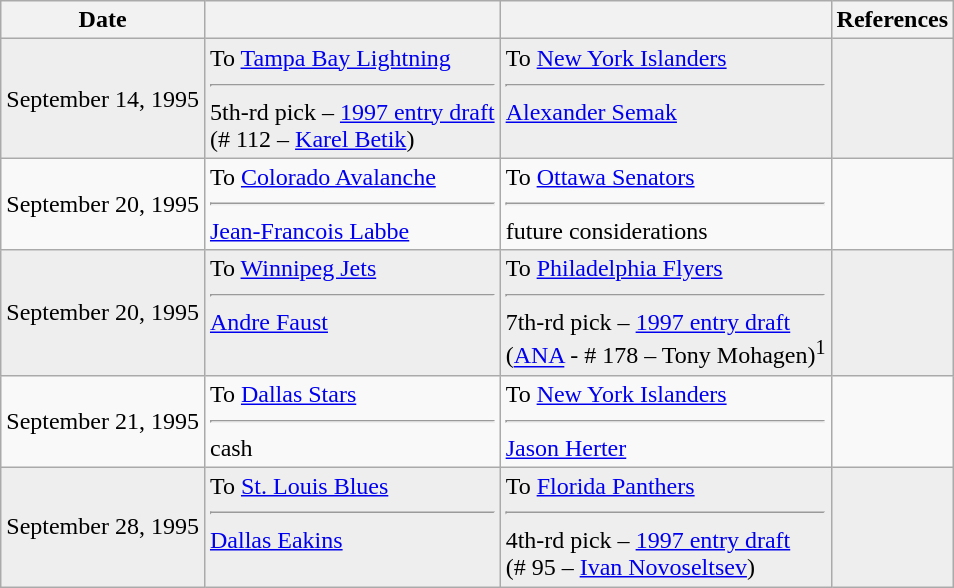<table class="wikitable">
<tr>
<th>Date</th>
<th></th>
<th></th>
<th>References</th>
</tr>
<tr bgcolor="#eeeeee">
<td>September 14, 1995</td>
<td valign="top">To <a href='#'>Tampa Bay Lightning</a><hr>5th-rd pick – <a href='#'>1997 entry draft</a><br>(# 112 – <a href='#'>Karel Betik</a>)</td>
<td valign="top">To <a href='#'>New York Islanders</a><hr><a href='#'>Alexander Semak</a></td>
<td></td>
</tr>
<tr>
<td>September 20, 1995</td>
<td valign="top">To <a href='#'>Colorado Avalanche</a><hr><a href='#'>Jean-Francois Labbe</a></td>
<td valign="top">To <a href='#'>Ottawa Senators</a><hr>future considerations</td>
<td></td>
</tr>
<tr bgcolor="#eeeeee">
<td>September 20, 1995</td>
<td valign="top">To <a href='#'>Winnipeg Jets</a><hr><a href='#'>Andre Faust</a></td>
<td valign="top">To <a href='#'>Philadelphia Flyers</a><hr>7th-rd pick – <a href='#'>1997 entry draft</a><br>(<a href='#'>ANA</a> - # 178 – Tony Mohagen)<sup>1</sup></td>
<td></td>
</tr>
<tr>
<td>September 21, 1995</td>
<td valign="top">To <a href='#'>Dallas Stars</a><hr>cash</td>
<td valign="top">To <a href='#'>New York Islanders</a><hr><a href='#'>Jason Herter</a></td>
<td></td>
</tr>
<tr bgcolor="#eeeeee">
<td>September 28, 1995</td>
<td valign="top">To <a href='#'>St. Louis Blues</a><hr><a href='#'>Dallas Eakins</a></td>
<td valign="top">To <a href='#'>Florida Panthers</a><hr>4th-rd pick – <a href='#'>1997 entry draft</a><br>(# 95 – <a href='#'>Ivan Novoseltsev</a>)</td>
<td></td>
</tr>
</table>
